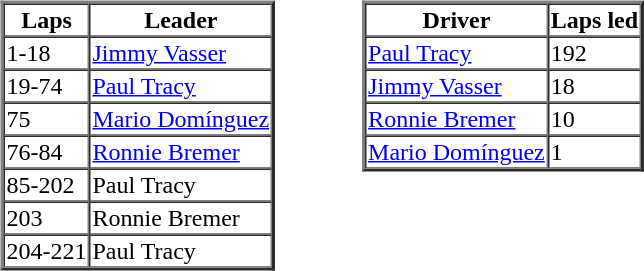<table>
<tr>
<td valign="top"><br><table border=2 cellspacing=0>
<tr>
<th>Laps</th>
<th>Leader</th>
</tr>
<tr>
<td>1-18</td>
<td><a href='#'>Jimmy Vasser</a></td>
</tr>
<tr>
<td>19-74</td>
<td><a href='#'>Paul Tracy</a></td>
</tr>
<tr>
<td>75</td>
<td><a href='#'>Mario Domínguez</a></td>
</tr>
<tr>
<td>76-84</td>
<td><a href='#'>Ronnie Bremer</a></td>
</tr>
<tr>
<td>85-202</td>
<td>Paul Tracy</td>
</tr>
<tr>
<td>203</td>
<td>Ronnie Bremer</td>
</tr>
<tr>
<td>204-221</td>
<td>Paul Tracy</td>
</tr>
</table>
</td>
<td width="50"> </td>
<td valign="top"><br><table border=2 cellspacing=0>
<tr>
<th>Driver</th>
<th>Laps led</th>
</tr>
<tr>
<td><a href='#'>Paul Tracy</a></td>
<td>192</td>
</tr>
<tr>
<td><a href='#'>Jimmy Vasser</a></td>
<td>18</td>
</tr>
<tr>
<td><a href='#'>Ronnie Bremer</a></td>
<td>10</td>
</tr>
<tr>
<td><a href='#'>Mario Domínguez</a></td>
<td>1</td>
</tr>
</table>
</td>
</tr>
</table>
